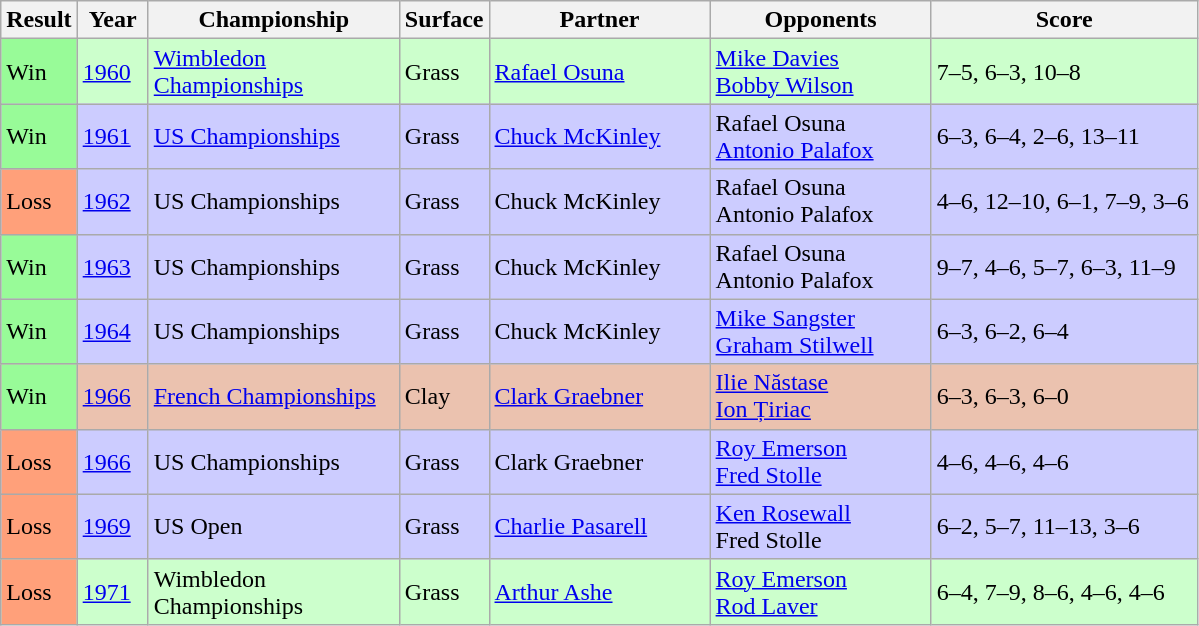<table class="sortable wikitable">
<tr>
<th style="width:40px">Result</th>
<th style="width:40px">Year</th>
<th style="width:160px">Championship</th>
<th style="width:50px">Surface</th>
<th style="width:140px">Partner</th>
<th style="width:140px">Opponents</th>
<th style="width:170px" class="unsortable">Score</th>
</tr>
<tr style="background:#ccffcc;">
<td style="background:#98fb98;">Win</td>
<td><a href='#'>1960</a></td>
<td><a href='#'>Wimbledon Championships</a></td>
<td>Grass</td>
<td> <a href='#'>Rafael Osuna</a></td>
<td> <a href='#'>Mike Davies</a><br> <a href='#'>Bobby Wilson</a></td>
<td>7–5, 6–3, 10–8</td>
</tr>
<tr style="background:#ccccff;">
<td style="background:#98fb98;">Win</td>
<td><a href='#'>1961</a></td>
<td><a href='#'>US Championships</a></td>
<td>Grass</td>
<td> <a href='#'>Chuck McKinley</a></td>
<td> Rafael Osuna<br> <a href='#'>Antonio Palafox</a></td>
<td>6–3, 6–4, 2–6, 13–11</td>
</tr>
<tr style="background:#ccccff;">
<td style="background:#ffa07a;">Loss</td>
<td><a href='#'>1962</a></td>
<td>US Championships</td>
<td>Grass</td>
<td> Chuck McKinley</td>
<td> Rafael Osuna<br> Antonio Palafox</td>
<td>4–6, 12–10, 6–1, 7–9, 3–6</td>
</tr>
<tr style="background:#ccccff;">
<td style="background:#98fb98;">Win</td>
<td><a href='#'>1963</a></td>
<td>US Championships</td>
<td>Grass</td>
<td> Chuck McKinley</td>
<td> Rafael Osuna<br> Antonio Palafox</td>
<td>9–7, 4–6, 5–7, 6–3, 11–9</td>
</tr>
<tr style="background:#ccccff;">
<td style="background:#98fb98;">Win</td>
<td><a href='#'>1964</a></td>
<td>US Championships</td>
<td>Grass</td>
<td> Chuck McKinley</td>
<td> <a href='#'>Mike Sangster</a><br> <a href='#'>Graham Stilwell</a></td>
<td>6–3, 6–2, 6–4</td>
</tr>
<tr bgcolor=#ebc2af>
<td style="background:#98fb98;">Win</td>
<td><a href='#'>1966</a></td>
<td><a href='#'>French Championships</a></td>
<td>Clay</td>
<td> <a href='#'>Clark Graebner</a></td>
<td> <a href='#'>Ilie Năstase</a><br> <a href='#'>Ion Țiriac</a></td>
<td>6–3, 6–3, 6–0</td>
</tr>
<tr style="background:#ccccff;">
<td style="background:#ffa07a;">Loss</td>
<td><a href='#'>1966</a></td>
<td>US Championships</td>
<td>Grass</td>
<td> Clark Graebner</td>
<td> <a href='#'>Roy Emerson</a><br> <a href='#'>Fred Stolle</a></td>
<td>4–6, 4–6, 4–6</td>
</tr>
<tr style="background:#ccccff;">
<td style="background:#ffa07a;">Loss</td>
<td><a href='#'>1969</a></td>
<td>US Open</td>
<td>Grass</td>
<td> <a href='#'>Charlie Pasarell</a></td>
<td> <a href='#'>Ken Rosewall</a><br> Fred Stolle</td>
<td>6–2, 5–7, 11–13, 3–6</td>
</tr>
<tr style="background:#ccffcc;">
<td style="background:#ffa07a;">Loss</td>
<td><a href='#'>1971</a></td>
<td>Wimbledon Championships</td>
<td>Grass</td>
<td> <a href='#'>Arthur Ashe</a></td>
<td> <a href='#'>Roy Emerson</a><br> <a href='#'>Rod Laver</a></td>
<td>6–4, 7–9, 8–6, 4–6, 4–6</td>
</tr>
</table>
